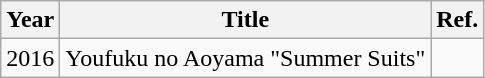<table class="wikitable">
<tr>
<th>Year</th>
<th>Title</th>
<th>Ref.</th>
</tr>
<tr>
<td>2016</td>
<td>Youfuku no Aoyama "Summer Suits"</td>
<td></td>
</tr>
</table>
